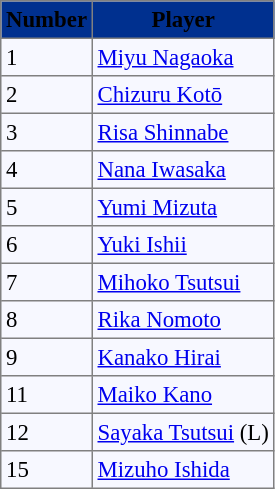<table cellpadding="3" cellspacing="0" border="1" style="background: #f7f8ff; font-size: 95%; border: gray solid 1px; border-collapse: collapse;">
<tr style="background: #00308F">
<td align=center><strong>Number</strong></td>
<td align=center><strong>Player</strong></td>
</tr>
<tr align=left>
<td>1</td>
<td> <a href='#'>Miyu Nagaoka</a></td>
</tr>
<tr align=left>
<td>2</td>
<td> <a href='#'>Chizuru Kotō</a></td>
</tr>
<tr align=left>
<td>3</td>
<td> <a href='#'>Risa Shinnabe</a></td>
</tr>
<tr align=left>
<td>4</td>
<td> <a href='#'>Nana Iwasaka</a></td>
</tr>
<tr align=left>
<td>5</td>
<td> <a href='#'>Yumi Mizuta</a></td>
</tr>
<tr align=left>
<td>6</td>
<td> <a href='#'>Yuki Ishii</a></td>
</tr>
<tr align=left>
<td>7</td>
<td> <a href='#'>Mihoko Tsutsui</a></td>
</tr>
<tr align=left>
<td>8</td>
<td> <a href='#'>Rika Nomoto</a></td>
</tr>
<tr align=left>
<td>9</td>
<td> <a href='#'>Kanako Hirai</a></td>
</tr>
<tr align=left>
<td>11</td>
<td> <a href='#'>Maiko Kano</a></td>
</tr>
<tr align=left>
<td>12</td>
<td> <a href='#'>Sayaka Tsutsui</a> (L)</td>
</tr>
<tr align=left>
<td>15</td>
<td> <a href='#'>Mizuho Ishida</a></td>
</tr>
</table>
